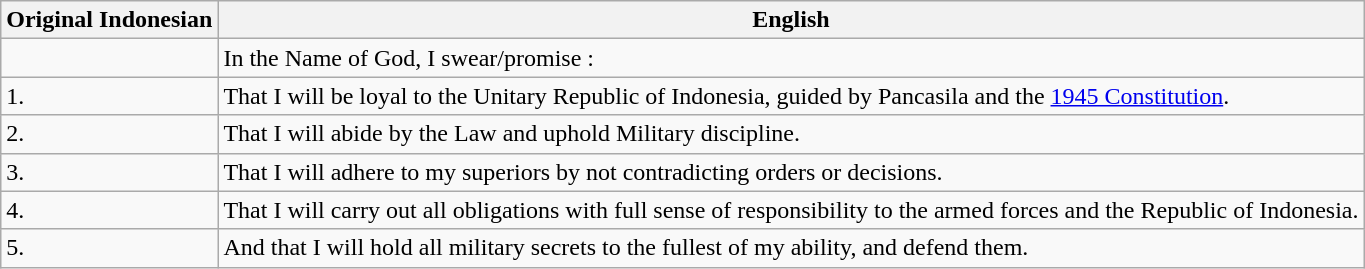<table class="wikitable">
<tr>
<th>Original Indonesian</th>
<th>English</th>
</tr>
<tr>
<td></td>
<td>In the Name of God, I swear/promise :</td>
</tr>
<tr>
<td>1. </td>
<td>That I will be loyal to the Unitary Republic of Indonesia, guided by Pancasila and the <a href='#'>1945 Constitution</a>.</td>
</tr>
<tr>
<td>2. </td>
<td>That I will abide by the Law and uphold Military discipline.</td>
</tr>
<tr>
<td>3. </td>
<td>That I will adhere to my superiors by not contradicting orders or decisions.</td>
</tr>
<tr>
<td>4. </td>
<td>That I will carry out all obligations with full sense of responsibility to the armed forces and the Republic of Indonesia.</td>
</tr>
<tr>
<td>5. </td>
<td>And that I will hold all military secrets to the fullest of my ability, and defend them.</td>
</tr>
</table>
